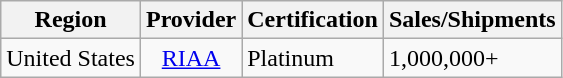<table class="wikitable">
<tr>
<th>Region</th>
<th>Provider</th>
<th>Certification</th>
<th>Sales/Shipments</th>
</tr>
<tr>
<td>United States</td>
<td style="text-align:center;"><a href='#'>RIAA</a></td>
<td>Platinum</td>
<td>1,000,000+</td>
</tr>
</table>
